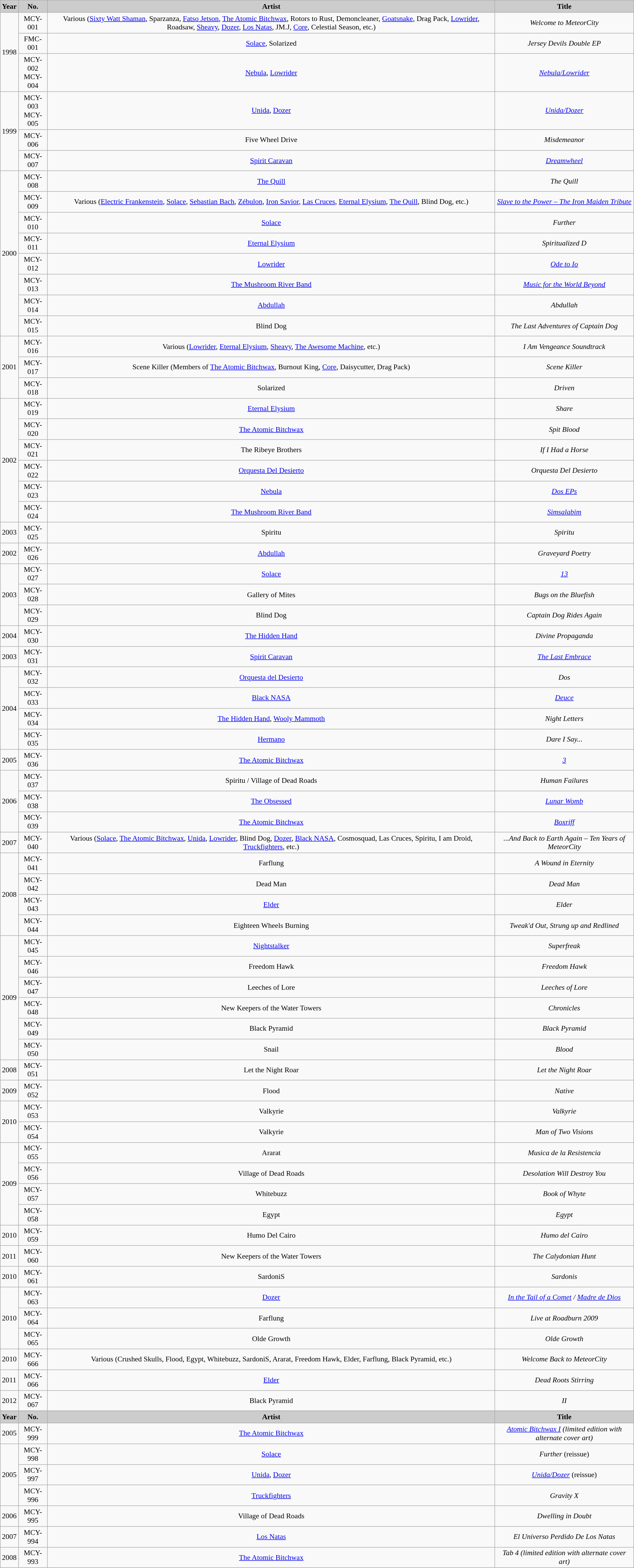<table class="wikitable" style="font-size:90%">
<tr style="text-align:center;">
<th style="background:#ccc;">Year</th>
<th style="background:#ccc;">No.</th>
<th style="background:#ccc;">Artist</th>
<th style="background:#ccc;">Title</th>
</tr>
<tr>
<td rowspan="3">1998</td>
<td style="text-align:center;">MCY-001</td>
<td style="text-align:center;">Various (<a href='#'>Sixty Watt Shaman</a>, Sparzanza, <a href='#'>Fatso Jetson</a>, <a href='#'>The Atomic Bitchwax</a>, Rotors to Rust, Demoncleaner, <a href='#'>Goatsnake</a>, Drag Pack, <a href='#'>Lowrider</a>, Roadsaw, <a href='#'>Sheavy</a>, <a href='#'>Dozer</a>, <a href='#'>Los Natas</a>, JM.J, <a href='#'>Core</a>, Celestial Season, etc.)</td>
<td style="text-align:center;"> <em>Welcome to MeteorCity</em></td>
</tr>
<tr>
<td style="text-align:center;">FMC-001</td>
<td style="text-align:center;"><a href='#'>Solace</a>, Solarized</td>
<td style="text-align:center;"> <em>Jersey Devils Double EP</em></td>
</tr>
<tr>
<td style="text-align:center;">MCY-002<br>MCY-004</td>
<td style="text-align:center;"><a href='#'>Nebula</a>, <a href='#'>Lowrider</a></td>
<td style="text-align:center;"> <em><a href='#'>Nebula/Lowrider</a></em></td>
</tr>
<tr>
<td rowspan="3">1999</td>
<td style="text-align:center;">MCY-003<br>MCY-005</td>
<td style="text-align:center;"><a href='#'>Unida</a>, <a href='#'>Dozer</a></td>
<td style="text-align:center;"> <em><a href='#'>Unida/Dozer</a></em></td>
</tr>
<tr style="text-align:center;">
<td>MCY-006</td>
<td>Five Wheel Drive</td>
<td> <em>Misdemeanor</em></td>
</tr>
<tr style="text-align:center;">
<td>MCY-007</td>
<td><a href='#'>Spirit Caravan</a></td>
<td> <em><a href='#'>Dreamwheel</a></em></td>
</tr>
<tr>
<td rowspan="8">2000</td>
<td style="text-align:center;">MCY-008</td>
<td style="text-align:center;"><a href='#'>The Quill</a></td>
<td style="text-align:center;"> <em>The Quill</em></td>
</tr>
<tr>
<td style="text-align:center;">MCY-009</td>
<td style="text-align:center;">Various (<a href='#'>Electric Frankenstein</a>, <a href='#'>Solace</a>, <a href='#'>Sebastian Bach</a>, <a href='#'>Zébulon</a>, <a href='#'>Iron Savior</a>, <a href='#'>Las Cruces</a>, <a href='#'>Eternal Elysium</a>, <a href='#'>The Quill</a>, Blind Dog, etc.)</td>
<td style="text-align:center;"> <em><a href='#'>Slave to the Power – The Iron Maiden Tribute</a></em></td>
</tr>
<tr>
<td style="text-align:center;">MCY-010</td>
<td style="text-align:center;"><a href='#'>Solace</a></td>
<td style="text-align:center;"> <em>Further</em></td>
</tr>
<tr style="text-align:center;">
<td>MCY-011</td>
<td><a href='#'>Eternal Elysium</a></td>
<td> <em>Spiritualized D</em></td>
</tr>
<tr>
<td style="text-align:center;">MCY-012</td>
<td style="text-align:center;"><a href='#'>Lowrider</a></td>
<td style="text-align:center;"> <em><a href='#'>Ode to Io</a></em></td>
</tr>
<tr style="text-align:center;">
<td>MCY-013</td>
<td><a href='#'>The Mushroom River Band</a></td>
<td> <em><a href='#'>Music for the World Beyond</a></em></td>
</tr>
<tr>
<td style="text-align:center;">MCY-014</td>
<td style="text-align:center;"> <a href='#'>Abdullah</a></td>
<td style="text-align:center;"> <em>Abdullah</em></td>
</tr>
<tr style="text-align:center;">
<td>MCY-015</td>
<td>Blind Dog</td>
<td> <em>The Last Adventures of Captain Dog</em></td>
</tr>
<tr>
<td rowspan="3">2001</td>
<td style="text-align:center;">MCY-016</td>
<td style="text-align:center;">Various (<a href='#'>Lowrider</a>, <a href='#'>Eternal Elysium</a>, <a href='#'>Sheavy</a>, <a href='#'>The Awesome Machine</a>, etc.)</td>
<td style="text-align:center;"> <em>I Am Vengeance Soundtrack</em></td>
</tr>
<tr>
<td style="text-align:center;">MCY-017</td>
<td style="text-align:center;">Scene Killer (Members of <a href='#'>The Atomic Bitchwax</a>, Burnout King, <a href='#'>Core</a>, Daisycutter, Drag Pack)</td>
<td style="text-align:center;"> <em>Scene Killer</em></td>
</tr>
<tr style="text-align:center;">
<td>MCY-018</td>
<td>Solarized</td>
<td> <em>Driven</em></td>
</tr>
<tr>
<td rowspan="6">2002</td>
<td style="text-align:center;">MCY-019</td>
<td style="text-align:center;"><a href='#'>Eternal Elysium</a></td>
<td style="text-align:center;"> <em>Share</em></td>
</tr>
<tr style="text-align:center;">
<td>MCY-020</td>
<td><a href='#'>The Atomic Bitchwax</a></td>
<td> <em>Spit Blood</em></td>
</tr>
<tr style="text-align:center;">
<td>MCY-021</td>
<td>The Ribeye Brothers</td>
<td> <em>If I Had a Horse</em></td>
</tr>
<tr style="text-align:center;">
<td>MCY-022</td>
<td><a href='#'>Orquesta Del Desierto</a></td>
<td> <em>Orquesta Del Desierto</em></td>
</tr>
<tr>
<td style="text-align:center;">MCY-023</td>
<td style="text-align:center;"><a href='#'>Nebula</a></td>
<td style="text-align:center;"> <em><a href='#'>Dos EPs</a></em></td>
</tr>
<tr style="text-align:center;">
<td>MCY-024</td>
<td><a href='#'>The Mushroom River Band</a></td>
<td> <em><a href='#'>Simsalabim</a></em></td>
</tr>
<tr>
<td>2003</td>
<td style="text-align:center;">MCY-025</td>
<td style="text-align:center;">Spiritu</td>
<td style="text-align:center;"> <em>Spiritu</em></td>
</tr>
<tr>
<td>2002</td>
<td style="text-align:center;">MCY-026</td>
<td style="text-align:center;"><a href='#'>Abdullah</a></td>
<td style="text-align:center;"> <em>Graveyard Poetry</em></td>
</tr>
<tr>
<td rowspan="3">2003</td>
<td style="text-align:center;">MCY-027</td>
<td style="text-align:center;"><a href='#'>Solace</a></td>
<td style="text-align:center;"> <em><a href='#'>13</a></em></td>
</tr>
<tr style="text-align:center;">
<td>MCY-028</td>
<td>Gallery of Mites</td>
<td> <em>Bugs on the Bluefish</em></td>
</tr>
<tr style="text-align:center;">
<td>MCY-029</td>
<td>Blind Dog</td>
<td> <em>Captain Dog Rides Again</em></td>
</tr>
<tr>
<td>2004</td>
<td style="text-align:center;">MCY-030</td>
<td style="text-align:center;"><a href='#'>The Hidden Hand</a></td>
<td style="text-align:center;"> <em>Divine Propaganda</em></td>
</tr>
<tr>
<td>2003</td>
<td style="text-align:center;">MCY-031</td>
<td style="text-align:center;"><a href='#'>Spirit Caravan</a></td>
<td style="text-align:center;"> <em><a href='#'>The Last Embrace</a></em></td>
</tr>
<tr>
<td rowspan="4">2004</td>
<td style="text-align:center;">MCY-032</td>
<td style="text-align:center;"><a href='#'>Orquesta del Desierto</a></td>
<td style="text-align:center;"> <em>Dos</em></td>
</tr>
<tr style="text-align:center;">
<td>MCY-033</td>
<td><a href='#'>Black NASA</a></td>
<td> <em><a href='#'>Deuce</a></em></td>
</tr>
<tr>
<td style="text-align:center;">MCY-034</td>
<td style="text-align:center;"><a href='#'>The Hidden Hand</a>, <a href='#'>Wooly Mammoth</a></td>
<td style="text-align:center;"> <em>Night Letters</em></td>
</tr>
<tr>
<td style="text-align:center;">MCY-035</td>
<td style="text-align:center;"><a href='#'>Hermano</a></td>
<td style="text-align:center;"> <em>Dare I Say...</em></td>
</tr>
<tr>
<td>2005</td>
<td style="text-align:center;">MCY-036</td>
<td style="text-align:center;"><a href='#'>The Atomic Bitchwax</a></td>
<td style="text-align:center;"> <em><a href='#'>3</a></em></td>
</tr>
<tr>
<td rowspan="3">2006</td>
<td style="text-align:center;">MCY-037</td>
<td style="text-align:center;">Spiritu / Village of Dead Roads</td>
<td style="text-align:center;"> <em>Human Failures</em></td>
</tr>
<tr style="text-align:center;">
<td>MCY-038</td>
<td><a href='#'>The Obsessed</a></td>
<td> <em><a href='#'>Lunar Womb</a></em></td>
</tr>
<tr style="text-align:center;">
<td>MCY-039</td>
<td><a href='#'>The Atomic Bitchwax</a></td>
<td> <em><a href='#'>Boxriff</a></em></td>
</tr>
<tr>
<td>2007</td>
<td style="text-align:center;">MCY-040</td>
<td style="text-align:center;">Various (<a href='#'>Solace</a>, <a href='#'>The Atomic Bitchwax</a>, <a href='#'>Unida</a>, <a href='#'>Lowrider</a>, Blind Dog, <a href='#'>Dozer</a>, <a href='#'>Black NASA</a>, Cosmosquad, Las Cruces, Spiritu, I am Droid, <a href='#'>Truckfighters</a>, etc.)</td>
<td style="text-align:center;"> <em>...And Back to Earth Again – Ten Years of MeteorCity</em></td>
</tr>
<tr>
<td rowspan="4">2008</td>
<td style="text-align:center;">MCY-041</td>
<td style="text-align:center;">Farflung</td>
<td style="text-align:center;"> <em>A Wound in Eternity</em></td>
</tr>
<tr style="text-align:center;">
<td>MCY-042</td>
<td>Dead Man</td>
<td> <em>Dead Man</em></td>
</tr>
<tr style="text-align:center;">
<td>MCY-043</td>
<td><a href='#'>Elder</a></td>
<td> <em>Elder</em></td>
</tr>
<tr style="text-align:center;">
<td>MCY-044</td>
<td>Eighteen Wheels Burning</td>
<td> <em>Tweak'd Out, Strung up and Redlined</em></td>
</tr>
<tr>
<td rowspan="6">2009</td>
<td style="text-align:center;">MCY-045</td>
<td style="text-align:center;"><a href='#'>Nightstalker</a></td>
<td style="text-align:center;"> <em>Superfreak</em></td>
</tr>
<tr style="text-align:center;">
<td>MCY-046</td>
<td>Freedom Hawk</td>
<td> <em>Freedom Hawk</em></td>
</tr>
<tr style="text-align:center;">
<td>MCY-047</td>
<td>Leeches of Lore</td>
<td> <em>Leeches of Lore</em></td>
</tr>
<tr style="text-align:center;">
<td>MCY-048</td>
<td>New Keepers of the Water Towers</td>
<td> <em>Chronicles</em></td>
</tr>
<tr style="text-align:center;">
<td>MCY-049</td>
<td>Black Pyramid</td>
<td> <em>Black Pyramid</em></td>
</tr>
<tr style="text-align:center;">
<td>MCY-050</td>
<td>Snail</td>
<td> <em>Blood</em></td>
</tr>
<tr>
<td>2008</td>
<td style="text-align:center;">MCY-051</td>
<td style="text-align:center;">Let the Night Roar</td>
<td style="text-align:center;"> <em>Let the Night Roar</em></td>
</tr>
<tr>
<td>2009</td>
<td style="text-align:center;">MCY-052</td>
<td style="text-align:center;">Flood</td>
<td style="text-align:center;"> <em>Native</em></td>
</tr>
<tr>
<td rowspan="2">2010</td>
<td style="text-align:center;">MCY-053</td>
<td style="text-align:center;">Valkyrie</td>
<td style="text-align:center;"> <em>Valkyrie</em></td>
</tr>
<tr style="text-align:center;">
<td>MCY-054</td>
<td>Valkyrie</td>
<td> <em>Man of Two Visions</em></td>
</tr>
<tr>
<td rowspan="4">2009</td>
<td style="text-align:center;">MCY-055</td>
<td style="text-align:center;">Ararat</td>
<td style="text-align:center;"> <em>Musica de la Resistencia</em></td>
</tr>
<tr style="text-align:center;">
<td>MCY-056</td>
<td>Village of Dead Roads</td>
<td> <em>Desolation Will Destroy You</em></td>
</tr>
<tr style="text-align:center;">
<td>MCY-057</td>
<td>Whitebuzz</td>
<td> <em>Book of Whyte</em></td>
</tr>
<tr style="text-align:center;">
<td>MCY-058</td>
<td>Egypt</td>
<td> <em>Egypt</em></td>
</tr>
<tr>
<td>2010</td>
<td style="text-align:center;">MCY-059</td>
<td style="text-align:center;">Humo Del Cairo</td>
<td style="text-align:center;"> <em>Humo del Cairo</em></td>
</tr>
<tr>
<td>2011</td>
<td style="text-align:center;">MCY-060</td>
<td style="text-align:center;">New Keepers of the Water Towers</td>
<td style="text-align:center;"> <em>The Calydonian Hunt</em></td>
</tr>
<tr>
<td>2010</td>
<td style="text-align:center;">MCY-061</td>
<td style="text-align:center;">SardoniS</td>
<td style="text-align:center;"> <em>Sardonis</em></td>
</tr>
<tr>
<td rowspan="3">2010</td>
<td style="text-align:center;">MCY-063</td>
<td style="text-align:center;"><a href='#'>Dozer</a></td>
<td style="text-align:center;"> <em><a href='#'>In the Tail of a Comet</a> / <a href='#'>Madre de Dios</a></em></td>
</tr>
<tr style="text-align:center;">
<td>MCY-064</td>
<td>Farflung</td>
<td> <em>Live at Roadburn 2009</em></td>
</tr>
<tr style="text-align:center;">
<td>MCY-065</td>
<td>Olde Growth</td>
<td> <em>Olde Growth</em></td>
</tr>
<tr>
<td>2010</td>
<td style="text-align:center;">MCY-666</td>
<td style="text-align:center;">Various (Crushed Skulls, Flood, Egypt, Whitebuzz, SardoniS, Ararat, Freedom Hawk, Elder, Farflung, Black Pyramid, etc.)</td>
<td style="text-align:center;"> <em>Welcome Back to MeteorCity</em></td>
</tr>
<tr>
<td>2011</td>
<td style="text-align:center;">MCY-066</td>
<td style="text-align:center;"><a href='#'>Elder</a></td>
<td style="text-align:center;"> <em>Dead Roots Stirring</em></td>
</tr>
<tr>
<td>2012</td>
<td style="text-align:center;">MCY-067</td>
<td style="text-align:center;">Black Pyramid</td>
<td style="text-align:center;"> <em>II</em></td>
</tr>
<tr>
</tr>
<tr style="text-align:center;">
<th style="background:#ccc;">Year</th>
<th style="background:#ccc;">No.</th>
<th style="background:#ccc;">Artist</th>
<th style="background:#ccc;">Title</th>
</tr>
<tr>
<td>2005</td>
<td style="text-align:center;">MCY-999</td>
<td style="text-align:center;"><a href='#'>The Atomic Bitchwax</a></td>
<td style="text-align:center;"> <em><a href='#'>Atomic Bitchwax I</a> (limited edition with alternate cover art)</em></td>
</tr>
<tr>
<td rowspan="3">2005</td>
<td style="text-align:center;">MCY-998</td>
<td style="text-align:center;"><a href='#'>Solace</a></td>
<td style="text-align:center;"> <em>Further</em> (reissue)</td>
</tr>
<tr style="text-align:center;">
<td>MCY-997</td>
<td><a href='#'>Unida</a>, <a href='#'>Dozer</a></td>
<td> <em><a href='#'>Unida/Dozer</a></em> (reissue)</td>
</tr>
<tr style="text-align:center;">
<td>MCY-996</td>
<td><a href='#'>Truckfighters</a></td>
<td> <em>Gravity X</em></td>
</tr>
<tr>
<td>2006</td>
<td style="text-align:center;">MCY-995</td>
<td style="text-align:center;">Village of Dead Roads</td>
<td style="text-align:center;"> <em>Dwelling in Doubt</em></td>
</tr>
<tr>
<td>2007</td>
<td style="text-align:center;">MCY-994</td>
<td style="text-align:center;"><a href='#'>Los Natas</a></td>
<td style="text-align:center;"> <em>El Universo Perdido De Los Natas</em></td>
</tr>
<tr>
<td>2008</td>
<td style="text-align:center;">MCY-993</td>
<td style="text-align:center;"><a href='#'>The Atomic Bitchwax</a></td>
<td style="text-align:center;"> <em>Tab 4 (limited edition with alternate cover art)</em></td>
</tr>
</table>
